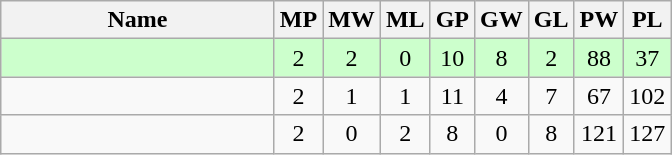<table class=wikitable style="text-align:center">
<tr>
<th width=175>Name</th>
<th width=20>MP</th>
<th width=20>MW</th>
<th width=20>ML</th>
<th width=20>GP</th>
<th width=20>GW</th>
<th width=20>GL</th>
<th width=20>PW</th>
<th width=20>PL</th>
</tr>
<tr style="background-color:#ccffcc;">
<td style="text-align:left;"><strong></strong></td>
<td>2</td>
<td>2</td>
<td>0</td>
<td>10</td>
<td>8</td>
<td>2</td>
<td>88</td>
<td>37</td>
</tr>
<tr>
<td style="text-align:left;"></td>
<td>2</td>
<td>1</td>
<td>1</td>
<td>11</td>
<td>4</td>
<td>7</td>
<td>67</td>
<td>102</td>
</tr>
<tr>
<td style="text-align:left;"></td>
<td>2</td>
<td>0</td>
<td>2</td>
<td>8</td>
<td>0</td>
<td>8</td>
<td>121</td>
<td>127</td>
</tr>
</table>
